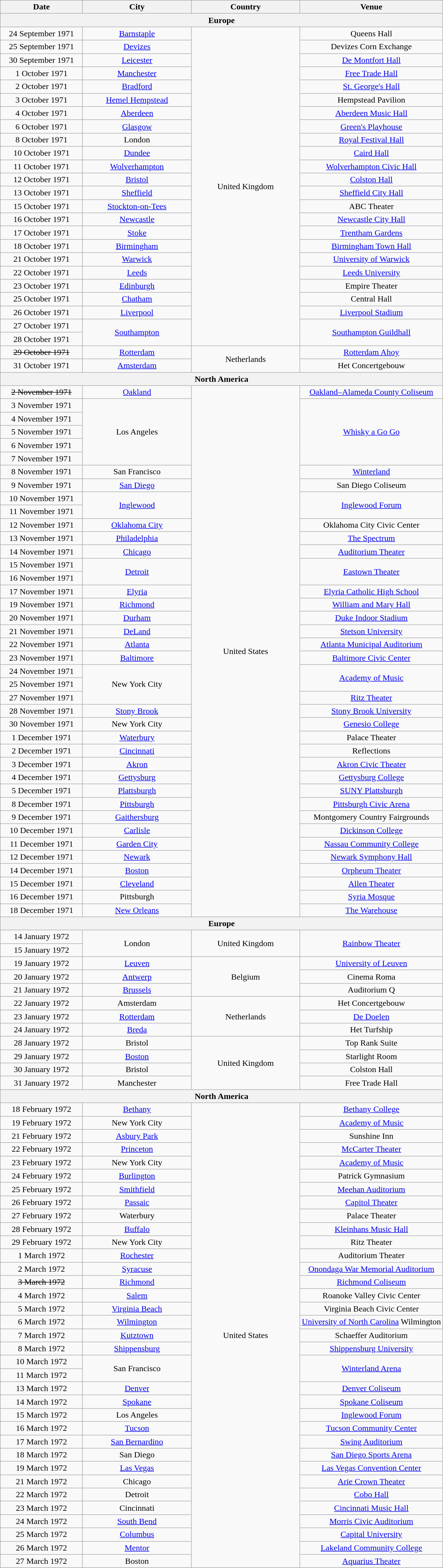<table class="wikitable" style="text-align:center;">
<tr>
<th width="150">Date</th>
<th width="200">City</th>
<th width="200">Country</th>
<th>Venue</th>
</tr>
<tr>
<th colspan="4">Europe</th>
</tr>
<tr>
<td>24 September 1971</td>
<td><a href='#'>Barnstaple</a></td>
<td rowspan="24">United Kingdom</td>
<td>Queens Hall</td>
</tr>
<tr>
<td>25 September 1971</td>
<td><a href='#'>Devizes</a></td>
<td>Devizes Corn Exchange</td>
</tr>
<tr>
<td>30 September 1971</td>
<td><a href='#'>Leicester</a></td>
<td><a href='#'>De Montfort Hall</a></td>
</tr>
<tr>
<td>1 October 1971</td>
<td><a href='#'>Manchester</a></td>
<td><a href='#'>Free Trade Hall</a></td>
</tr>
<tr>
<td>2 October 1971</td>
<td><a href='#'>Bradford</a></td>
<td><a href='#'>St. George's Hall</a></td>
</tr>
<tr>
<td>3 October 1971</td>
<td><a href='#'>Hemel Hempstead</a></td>
<td>Hempstead Pavilion</td>
</tr>
<tr>
<td>4 October 1971</td>
<td><a href='#'>Aberdeen</a></td>
<td><a href='#'>Aberdeen Music Hall</a></td>
</tr>
<tr>
<td>6 October 1971</td>
<td><a href='#'>Glasgow</a></td>
<td><a href='#'>Green's Playhouse</a></td>
</tr>
<tr>
<td>8 October 1971</td>
<td>London</td>
<td><a href='#'>Royal Festival Hall</a></td>
</tr>
<tr>
<td>10 October 1971</td>
<td><a href='#'>Dundee</a></td>
<td><a href='#'>Caird Hall</a></td>
</tr>
<tr>
<td>11 October 1971</td>
<td><a href='#'>Wolverhampton</a></td>
<td><a href='#'>Wolverhampton Civic Hall</a></td>
</tr>
<tr>
<td>12 October 1971</td>
<td><a href='#'>Bristol</a></td>
<td><a href='#'>Colston Hall</a></td>
</tr>
<tr>
<td>13 October 1971</td>
<td><a href='#'>Sheffield</a></td>
<td><a href='#'>Sheffield City Hall</a></td>
</tr>
<tr>
<td>15 October 1971</td>
<td><a href='#'>Stockton-on-Tees</a></td>
<td>ABC Theater</td>
</tr>
<tr>
<td>16 October 1971</td>
<td><a href='#'>Newcastle</a></td>
<td><a href='#'>Newcastle City Hall</a></td>
</tr>
<tr>
<td>17 October 1971</td>
<td><a href='#'>Stoke</a></td>
<td><a href='#'>Trentham Gardens</a></td>
</tr>
<tr>
<td>18 October 1971</td>
<td><a href='#'>Birmingham</a></td>
<td><a href='#'>Birmingham Town Hall</a></td>
</tr>
<tr>
<td>21 October 1971</td>
<td><a href='#'>Warwick</a></td>
<td><a href='#'>University of Warwick</a></td>
</tr>
<tr>
<td>22 October 1971</td>
<td><a href='#'>Leeds</a></td>
<td><a href='#'>Leeds University</a></td>
</tr>
<tr>
<td>23 October 1971</td>
<td><a href='#'>Edinburgh</a></td>
<td>Empire Theater</td>
</tr>
<tr>
<td>25 October 1971</td>
<td><a href='#'>Chatham</a></td>
<td>Central Hall</td>
</tr>
<tr>
<td>26 October 1971</td>
<td><a href='#'>Liverpool</a></td>
<td><a href='#'>Liverpool Stadium</a></td>
</tr>
<tr>
<td>27 October 1971</td>
<td rowspan="2"><a href='#'>Southampton</a></td>
<td rowspan="2"><a href='#'>Southampton Guildhall</a></td>
</tr>
<tr>
<td>28 October 1971</td>
</tr>
<tr>
<td><s>29 October 1971</s></td>
<td><a href='#'>Rotterdam</a></td>
<td rowspan="2">Netherlands</td>
<td><a href='#'>Rotterdam Ahoy</a></td>
</tr>
<tr>
<td>31 October 1971</td>
<td><a href='#'>Amsterdam</a></td>
<td>Het Concertgebouw</td>
</tr>
<tr>
<th colspan="4">North America</th>
</tr>
<tr>
<td><s>2 November 1971</s></td>
<td><a href='#'>Oakland</a></td>
<td rowspan="40">United States</td>
<td><a href='#'>Oakland–Alameda County Coliseum</a></td>
</tr>
<tr>
<td>3 November 1971</td>
<td rowspan="5">Los Angeles</td>
<td rowspan="5"><a href='#'>Whisky a Go Go</a></td>
</tr>
<tr>
<td>4 November 1971</td>
</tr>
<tr>
<td>5 November 1971</td>
</tr>
<tr>
<td>6 November 1971</td>
</tr>
<tr>
<td>7 November 1971</td>
</tr>
<tr>
<td>8 November 1971</td>
<td>San Francisco</td>
<td><a href='#'>Winterland</a></td>
</tr>
<tr>
<td>9 November 1971</td>
<td><a href='#'>San Diego</a></td>
<td>San Diego Coliseum</td>
</tr>
<tr>
<td>10 November 1971</td>
<td rowspan="2"><a href='#'>Inglewood</a></td>
<td rowspan="2"><a href='#'>Inglewood Forum</a></td>
</tr>
<tr>
<td>11 November 1971</td>
</tr>
<tr>
<td>12 November 1971</td>
<td><a href='#'>Oklahoma City</a></td>
<td>Oklahoma City Civic Center</td>
</tr>
<tr>
<td>13 November 1971</td>
<td><a href='#'>Philadelphia</a></td>
<td><a href='#'>The Spectrum</a></td>
</tr>
<tr>
<td>14 November 1971</td>
<td><a href='#'>Chicago</a></td>
<td><a href='#'>Auditorium Theater</a></td>
</tr>
<tr>
<td>15 November 1971</td>
<td rowspan="2"><a href='#'>Detroit</a></td>
<td rowspan="2"><a href='#'>Eastown Theater</a></td>
</tr>
<tr>
<td>16 November 1971</td>
</tr>
<tr>
<td>17 November 1971</td>
<td><a href='#'>Elyria</a></td>
<td><a href='#'>Elyria Catholic High School</a></td>
</tr>
<tr>
<td>19 November 1971</td>
<td><a href='#'>Richmond</a></td>
<td><a href='#'>William and Mary Hall</a></td>
</tr>
<tr>
<td>20 November 1971</td>
<td><a href='#'>Durham</a></td>
<td><a href='#'>Duke Indoor Stadium</a></td>
</tr>
<tr>
<td>21 November 1971</td>
<td><a href='#'>DeLand</a></td>
<td><a href='#'>Stetson University</a></td>
</tr>
<tr>
<td>22 November 1971</td>
<td><a href='#'>Atlanta</a></td>
<td><a href='#'>Atlanta Municipal Auditorium</a></td>
</tr>
<tr>
<td>23 November 1971</td>
<td><a href='#'>Baltimore</a></td>
<td><a href='#'>Baltimore Civic Center</a></td>
</tr>
<tr>
<td>24 November 1971</td>
<td rowspan="3">New York City</td>
<td rowspan="2"><a href='#'>Academy of Music</a></td>
</tr>
<tr>
<td>25 November 1971</td>
</tr>
<tr>
<td>27 November 1971</td>
<td><a href='#'>Ritz Theater</a></td>
</tr>
<tr>
<td>28 November 1971</td>
<td><a href='#'>Stony Brook</a></td>
<td><a href='#'>Stony Brook University</a></td>
</tr>
<tr>
<td>30 November 1971</td>
<td>New York City</td>
<td><a href='#'>Genesio College</a></td>
</tr>
<tr>
<td>1 December 1971</td>
<td><a href='#'>Waterbury</a></td>
<td>Palace Theater</td>
</tr>
<tr>
<td>2 December 1971</td>
<td><a href='#'>Cincinnati</a></td>
<td>Reflections</td>
</tr>
<tr>
<td>3 December 1971</td>
<td><a href='#'>Akron</a></td>
<td><a href='#'>Akron Civic Theater</a></td>
</tr>
<tr>
<td>4 December 1971</td>
<td><a href='#'>Gettysburg</a></td>
<td><a href='#'>Gettysburg College</a></td>
</tr>
<tr>
<td>5 December 1971</td>
<td><a href='#'>Plattsburgh</a></td>
<td><a href='#'>SUNY Plattsburgh</a></td>
</tr>
<tr>
<td>8 December 1971</td>
<td><a href='#'>Pittsburgh</a></td>
<td><a href='#'>Pittsburgh Civic Arena</a></td>
</tr>
<tr>
<td>9 December 1971</td>
<td><a href='#'>Gaithersburg</a></td>
<td>Montgomery Country Fairgrounds</td>
</tr>
<tr>
<td>10 December 1971</td>
<td><a href='#'>Carlisle</a></td>
<td><a href='#'>Dickinson College</a></td>
</tr>
<tr>
<td>11 December 1971</td>
<td><a href='#'>Garden City</a></td>
<td><a href='#'>Nassau Community College</a></td>
</tr>
<tr>
<td>12 December 1971</td>
<td><a href='#'>Newark</a></td>
<td><a href='#'>Newark Symphony Hall</a></td>
</tr>
<tr>
<td>14 December 1971</td>
<td><a href='#'>Boston</a></td>
<td><a href='#'>Orpheum Theater</a></td>
</tr>
<tr>
<td>15 December 1971</td>
<td><a href='#'>Cleveland</a></td>
<td><a href='#'>Allen Theater</a></td>
</tr>
<tr>
<td>16 December 1971</td>
<td>Pittsburgh</td>
<td><a href='#'>Syria Mosque</a></td>
</tr>
<tr>
<td>18 December 1971</td>
<td><a href='#'>New Orleans</a></td>
<td><a href='#'>The Warehouse</a></td>
</tr>
<tr>
<th colspan="4">Europe</th>
</tr>
<tr>
<td>14 January 1972</td>
<td rowspan="2">London</td>
<td rowspan="2">United Kingdom</td>
<td rowspan="2"><a href='#'>Rainbow Theater</a></td>
</tr>
<tr>
<td>15 January 1972</td>
</tr>
<tr>
<td>19 January 1972</td>
<td><a href='#'>Leuven</a></td>
<td rowspan="3">Belgium</td>
<td><a href='#'>University of Leuven</a></td>
</tr>
<tr>
<td>20 January 1972</td>
<td><a href='#'>Antwerp</a></td>
<td>Cinema Roma</td>
</tr>
<tr>
<td>21 January 1972</td>
<td><a href='#'>Brussels</a></td>
<td>Auditorium Q</td>
</tr>
<tr>
<td>22 January 1972</td>
<td>Amsterdam</td>
<td rowspan="3">Netherlands</td>
<td>Het Concertgebouw</td>
</tr>
<tr>
<td>23 January 1972</td>
<td><a href='#'>Rotterdam</a></td>
<td><a href='#'>De Doelen</a></td>
</tr>
<tr>
<td>24 January 1972</td>
<td><a href='#'>Breda</a></td>
<td>Het Turfship</td>
</tr>
<tr>
<td>28 January 1972</td>
<td>Bristol</td>
<td rowspan="4">United Kingdom</td>
<td>Top Rank Suite</td>
</tr>
<tr>
<td>29 January 1972</td>
<td><a href='#'>Boston</a></td>
<td>Starlight Room</td>
</tr>
<tr>
<td>30 January 1972</td>
<td>Bristol</td>
<td>Colston Hall</td>
</tr>
<tr>
<td>31 January 1972</td>
<td>Manchester</td>
<td>Free Trade Hall</td>
</tr>
<tr>
<th colspan="4">North America</th>
</tr>
<tr>
<td>18 February 1972</td>
<td><a href='#'>Bethany</a></td>
<td rowspan="35">United States</td>
<td><a href='#'>Bethany College</a></td>
</tr>
<tr>
<td>19 February 1972</td>
<td>New York City</td>
<td><a href='#'>Academy of Music</a></td>
</tr>
<tr>
<td>21 February 1972</td>
<td><a href='#'>Asbury Park</a></td>
<td>Sunshine Inn</td>
</tr>
<tr>
<td>22 February 1972</td>
<td><a href='#'>Princeton</a></td>
<td><a href='#'>McCarter Theater</a></td>
</tr>
<tr>
<td>23 February 1972</td>
<td>New York City</td>
<td><a href='#'>Academy of Music</a></td>
</tr>
<tr>
<td>24 February 1972</td>
<td><a href='#'>Burlington</a></td>
<td>Patrick Gymnasium</td>
</tr>
<tr>
<td>25 February 1972</td>
<td><a href='#'>Smithfield</a></td>
<td><a href='#'>Meehan Auditorium</a></td>
</tr>
<tr>
<td>26 February 1972</td>
<td><a href='#'>Passaic</a></td>
<td><a href='#'>Capitol Theater</a></td>
</tr>
<tr>
<td>27 February 1972</td>
<td>Waterbury</td>
<td>Palace Theater</td>
</tr>
<tr>
<td>28 February 1972</td>
<td><a href='#'>Buffalo</a></td>
<td><a href='#'>Kleinhans Music Hall</a></td>
</tr>
<tr>
<td>29 February 1972</td>
<td>New York City</td>
<td>Ritz Theater</td>
</tr>
<tr>
<td>1 March 1972</td>
<td><a href='#'>Rochester</a></td>
<td>Auditorium Theater</td>
</tr>
<tr>
<td>2 March 1972</td>
<td><a href='#'>Syracuse</a></td>
<td><a href='#'>Onondaga War Memorial Auditorium</a></td>
</tr>
<tr>
<td><s>3 March 1972</s></td>
<td><a href='#'>Richmond</a></td>
<td><a href='#'>Richmond Coliseum</a></td>
</tr>
<tr>
<td>4 March 1972</td>
<td><a href='#'>Salem</a></td>
<td>Roanoke Valley Civic Center</td>
</tr>
<tr>
<td>5 March 1972</td>
<td><a href='#'>Virginia Beach</a></td>
<td>Virginia Beach Civic Center</td>
</tr>
<tr>
<td>6 March 1972</td>
<td><a href='#'>Wilmington</a></td>
<td><a href='#'>University of North Carolina</a> Wilmington</td>
</tr>
<tr>
<td>7 March 1972</td>
<td><a href='#'>Kutztown</a></td>
<td>Schaeffer Auditorium</td>
</tr>
<tr>
<td>8 March 1972</td>
<td><a href='#'>Shippensburg</a></td>
<td><a href='#'>Shippensburg University</a></td>
</tr>
<tr>
<td>10 March 1972</td>
<td rowspan="2">San Francisco</td>
<td rowspan="2"><a href='#'>Winterland Arena</a></td>
</tr>
<tr>
<td>11 March 1972</td>
</tr>
<tr>
<td>13 March 1972</td>
<td><a href='#'>Denver</a></td>
<td><a href='#'>Denver Coliseum</a></td>
</tr>
<tr>
<td>14 March 1972</td>
<td><a href='#'>Spokane</a></td>
<td><a href='#'>Spokane Coliseum</a></td>
</tr>
<tr>
<td>15 March 1972</td>
<td>Los Angeles</td>
<td><a href='#'>Inglewood Forum</a></td>
</tr>
<tr>
<td>16 March 1972</td>
<td><a href='#'>Tucson</a></td>
<td><a href='#'>Tucson Community Center</a></td>
</tr>
<tr>
<td>17 March 1972</td>
<td><a href='#'>San Bernardino</a></td>
<td><a href='#'>Swing Auditorium</a></td>
</tr>
<tr>
<td>18 March 1972</td>
<td>San Diego</td>
<td><a href='#'>San Diego Sports Arena</a></td>
</tr>
<tr>
<td>19 March 1972</td>
<td><a href='#'>Las Vegas</a></td>
<td><a href='#'>Las Vegas Convention Center</a></td>
</tr>
<tr>
<td>21 March 1972</td>
<td>Chicago</td>
<td><a href='#'>Arie Crown Theater</a></td>
</tr>
<tr>
<td>22 March 1972</td>
<td>Detroit</td>
<td><a href='#'>Cobo Hall</a></td>
</tr>
<tr>
<td>23 March 1972</td>
<td>Cincinnati</td>
<td><a href='#'>Cincinnati Music Hall</a></td>
</tr>
<tr>
<td>24 March 1972</td>
<td><a href='#'>South Bend</a></td>
<td><a href='#'>Morris Civic Auditorium</a></td>
</tr>
<tr>
<td>25 March 1972</td>
<td><a href='#'>Columbus</a></td>
<td><a href='#'>Capital University</a></td>
</tr>
<tr>
<td>26 March 1972</td>
<td><a href='#'>Mentor</a></td>
<td><a href='#'>Lakeland Community College</a></td>
</tr>
<tr>
<td>27 March 1972</td>
<td>Boston</td>
<td><a href='#'>Aquarius Theater</a></td>
</tr>
</table>
